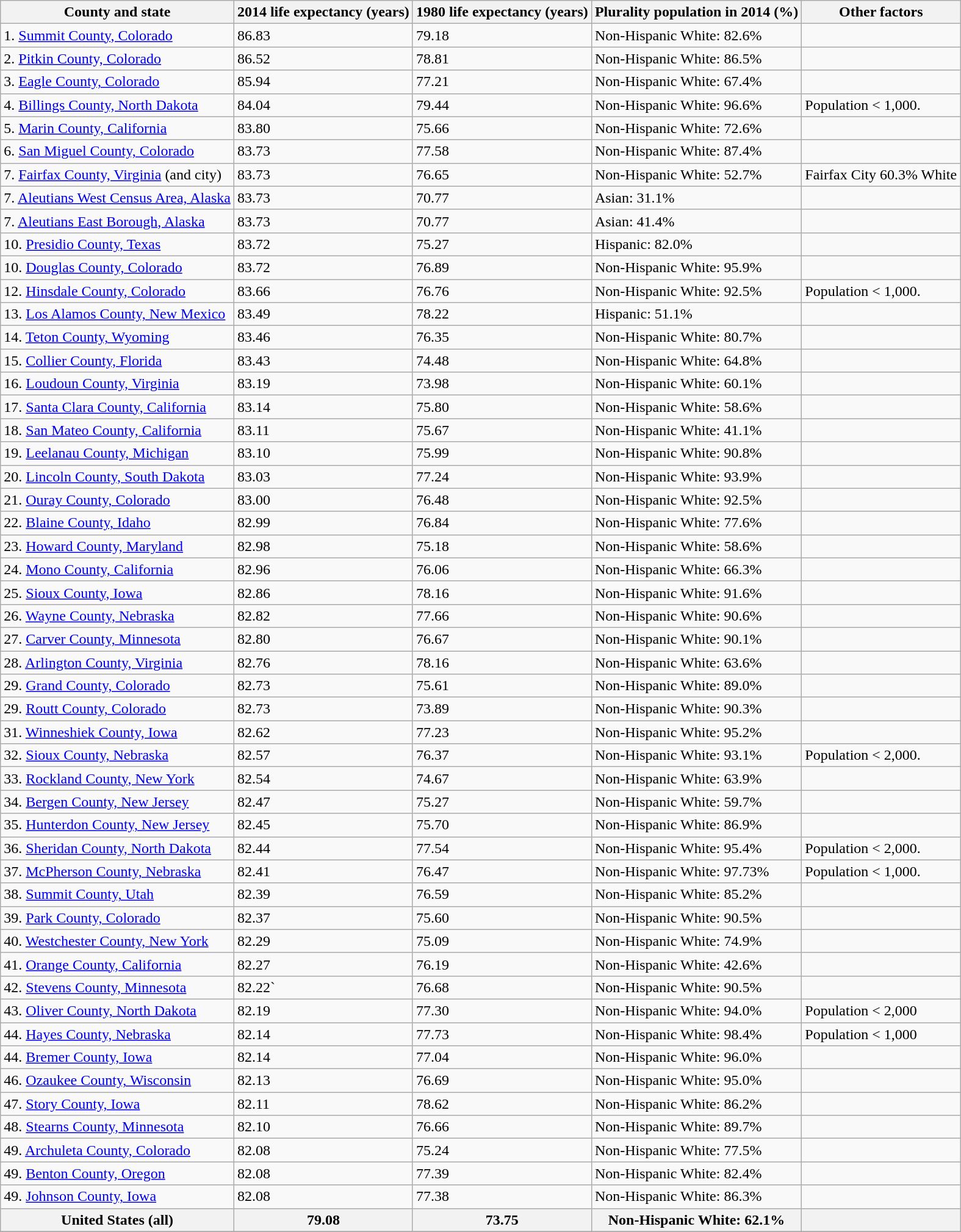<table class="wikitable sortable">
<tr>
<th>County and state</th>
<th>2014 life expectancy (years) </th>
<th>1980 life expectancy (years)</th>
<th>Plurality population in 2014 (%)</th>
<th>Other factors</th>
</tr>
<tr>
<td>1.  <a href='#'>Summit County, Colorado</a></td>
<td>86.83</td>
<td>79.18</td>
<td>Non-Hispanic White: 82.6%</td>
<td></td>
</tr>
<tr>
<td>2.  <a href='#'>Pitkin County, Colorado</a></td>
<td>86.52</td>
<td>78.81</td>
<td>Non-Hispanic White: 86.5%</td>
<td></td>
</tr>
<tr>
<td>3.  <a href='#'>Eagle County, Colorado</a></td>
<td>85.94</td>
<td>77.21</td>
<td>Non-Hispanic White: 67.4%</td>
<td></td>
</tr>
<tr>
<td>4. <a href='#'>Billings County, North Dakota</a></td>
<td>84.04</td>
<td>79.44</td>
<td>Non-Hispanic White: 96.6%</td>
<td>Population < 1,000.</td>
</tr>
<tr>
<td>5.  <a href='#'>Marin County, California</a></td>
<td>83.80</td>
<td>75.66</td>
<td>Non-Hispanic White: 72.6%</td>
<td></td>
</tr>
<tr>
<td>6.  <a href='#'>San Miguel County, Colorado</a></td>
<td>83.73</td>
<td>77.58</td>
<td>Non-Hispanic White: 87.4%</td>
<td></td>
</tr>
<tr>
<td>7.  <a href='#'>Fairfax County, Virginia</a> (and city)</td>
<td>83.73</td>
<td>76.65</td>
<td>Non-Hispanic White: 52.7%</td>
<td>Fairfax City 60.3% White</td>
</tr>
<tr>
<td>7. <a href='#'>Aleutians West Census Area, Alaska</a></td>
<td>83.73</td>
<td>70.77</td>
<td>Asian: 31.1%</td>
<td></td>
</tr>
<tr>
<td>7. <a href='#'>Aleutians East Borough, Alaska</a></td>
<td>83.73</td>
<td>70.77</td>
<td>Asian: 41.4%</td>
<td></td>
</tr>
<tr>
<td>10.  <a href='#'>Presidio County, Texas</a></td>
<td>83.72</td>
<td>75.27</td>
<td>Hispanic: 82.0%</td>
<td></td>
</tr>
<tr>
<td>10.  <a href='#'>Douglas County, Colorado</a></td>
<td>83.72</td>
<td>76.89</td>
<td>Non-Hispanic White: 95.9%</td>
<td></td>
</tr>
<tr>
<td>12. <a href='#'>Hinsdale County, Colorado</a></td>
<td>83.66</td>
<td>76.76</td>
<td>Non-Hispanic White: 92.5%</td>
<td>Population < 1,000.</td>
</tr>
<tr>
<td>13. <a href='#'>Los Alamos County, New Mexico</a></td>
<td>83.49</td>
<td>78.22</td>
<td>Hispanic: 51.1%</td>
<td></td>
</tr>
<tr>
<td>14. <a href='#'>Teton County, Wyoming</a></td>
<td>83.46</td>
<td>76.35</td>
<td>Non-Hispanic White: 80.7%</td>
<td></td>
</tr>
<tr>
<td>15. <a href='#'>Collier County, Florida</a></td>
<td>83.43</td>
<td>74.48</td>
<td>Non-Hispanic White: 64.8%</td>
<td></td>
</tr>
<tr>
<td>16. <a href='#'>Loudoun County, Virginia</a></td>
<td>83.19</td>
<td>73.98</td>
<td>Non-Hispanic White: 60.1%</td>
<td></td>
</tr>
<tr>
<td>17. <a href='#'>Santa Clara County, California</a></td>
<td>83.14</td>
<td>75.80</td>
<td>Non-Hispanic White: 58.6%</td>
<td></td>
</tr>
<tr>
<td>18. <a href='#'>San Mateo County, California</a></td>
<td>83.11</td>
<td>75.67</td>
<td>Non-Hispanic White: 41.1%</td>
<td></td>
</tr>
<tr>
<td>19. <a href='#'>Leelanau County, Michigan</a></td>
<td>83.10</td>
<td>75.99</td>
<td>Non-Hispanic White: 90.8%</td>
<td></td>
</tr>
<tr>
<td>20. <a href='#'>Lincoln County, South Dakota</a></td>
<td>83.03</td>
<td>77.24</td>
<td>Non-Hispanic White: 93.9%</td>
<td></td>
</tr>
<tr>
<td>21. <a href='#'>Ouray County, Colorado</a></td>
<td>83.00</td>
<td>76.48</td>
<td>Non-Hispanic White: 92.5%</td>
<td></td>
</tr>
<tr>
<td>22. <a href='#'>Blaine County, Idaho</a></td>
<td>82.99</td>
<td>76.84</td>
<td>Non-Hispanic White: 77.6%</td>
<td></td>
</tr>
<tr>
<td>23. <a href='#'>Howard County, Maryland</a></td>
<td>82.98</td>
<td>75.18</td>
<td>Non-Hispanic White: 58.6%</td>
<td></td>
</tr>
<tr>
<td>24. <a href='#'>Mono County, California</a></td>
<td>82.96</td>
<td>76.06</td>
<td>Non-Hispanic White: 66.3%</td>
<td></td>
</tr>
<tr>
<td>25. <a href='#'>Sioux County, Iowa</a></td>
<td>82.86</td>
<td>78.16</td>
<td>Non-Hispanic White: 91.6%</td>
<td></td>
</tr>
<tr>
<td>26. <a href='#'>Wayne County, Nebraska</a></td>
<td>82.82</td>
<td>77.66</td>
<td>Non-Hispanic White: 90.6%</td>
<td></td>
</tr>
<tr>
<td>27. <a href='#'>Carver County, Minnesota</a></td>
<td>82.80</td>
<td>76.67</td>
<td>Non-Hispanic White: 90.1%</td>
<td></td>
</tr>
<tr>
<td>28. <a href='#'>Arlington County, Virginia</a></td>
<td>82.76</td>
<td>78.16</td>
<td>Non-Hispanic White: 63.6%</td>
<td></td>
</tr>
<tr>
<td>29. <a href='#'>Grand County, Colorado</a></td>
<td>82.73</td>
<td>75.61</td>
<td>Non-Hispanic White: 89.0%</td>
<td></td>
</tr>
<tr>
<td>29. <a href='#'>Routt County, Colorado</a></td>
<td>82.73</td>
<td>73.89</td>
<td>Non-Hispanic White: 90.3%</td>
<td></td>
</tr>
<tr>
<td>31. <a href='#'>Winneshiek County, Iowa</a></td>
<td>82.62</td>
<td>77.23</td>
<td>Non-Hispanic White: 95.2%</td>
<td></td>
</tr>
<tr>
<td>32. <a href='#'>Sioux County, Nebraska</a></td>
<td>82.57</td>
<td>76.37</td>
<td>Non-Hispanic White: 93.1%</td>
<td>Population < 2,000.</td>
</tr>
<tr>
<td>33. <a href='#'>Rockland County, New York</a></td>
<td>82.54</td>
<td>74.67</td>
<td>Non-Hispanic White: 63.9%</td>
<td></td>
</tr>
<tr>
<td>34. <a href='#'>Bergen County, New Jersey</a></td>
<td>82.47</td>
<td>75.27</td>
<td>Non-Hispanic White: 59.7%</td>
<td></td>
</tr>
<tr>
<td>35. <a href='#'>Hunterdon County, New Jersey</a></td>
<td>82.45</td>
<td>75.70</td>
<td>Non-Hispanic White: 86.9%</td>
<td></td>
</tr>
<tr>
<td>36. <a href='#'>Sheridan County, North Dakota</a></td>
<td>82.44</td>
<td>77.54</td>
<td>Non-Hispanic White: 95.4%</td>
<td>Population < 2,000.</td>
</tr>
<tr>
<td>37. <a href='#'>McPherson County, Nebraska</a></td>
<td>82.41</td>
<td>76.47</td>
<td>Non-Hispanic White: 97.73%</td>
<td>Population < 1,000.</td>
</tr>
<tr>
<td>38. <a href='#'>Summit County, Utah</a></td>
<td>82.39</td>
<td>76.59</td>
<td>Non-Hispanic White: 85.2%</td>
<td></td>
</tr>
<tr>
<td>39. <a href='#'>Park County, Colorado</a></td>
<td>82.37</td>
<td>75.60</td>
<td>Non-Hispanic White: 90.5%</td>
<td></td>
</tr>
<tr>
<td>40. <a href='#'>Westchester County, New York</a></td>
<td>82.29</td>
<td>75.09</td>
<td>Non-Hispanic White: 74.9%</td>
<td></td>
</tr>
<tr>
<td>41. <a href='#'>Orange County, California</a></td>
<td>82.27</td>
<td>76.19</td>
<td>Non-Hispanic White: 42.6%</td>
<td></td>
</tr>
<tr>
<td>42. <a href='#'>Stevens County, Minnesota</a></td>
<td>82.22`</td>
<td>76.68</td>
<td>Non-Hispanic White: 90.5%</td>
<td></td>
</tr>
<tr>
<td>43. <a href='#'>Oliver County, North Dakota</a></td>
<td>82.19</td>
<td>77.30</td>
<td>Non-Hispanic White: 94.0%</td>
<td>Population < 2,000</td>
</tr>
<tr>
<td>44. <a href='#'>Hayes County, Nebraska</a></td>
<td>82.14</td>
<td>77.73</td>
<td>Non-Hispanic White: 98.4%</td>
<td>Population < 1,000</td>
</tr>
<tr>
<td>44. <a href='#'>Bremer County, Iowa</a></td>
<td>82.14</td>
<td>77.04</td>
<td>Non-Hispanic White: 96.0%</td>
<td></td>
</tr>
<tr>
<td>46. <a href='#'>Ozaukee County, Wisconsin</a></td>
<td>82.13</td>
<td>76.69</td>
<td>Non-Hispanic White: 95.0%</td>
<td></td>
</tr>
<tr>
<td>47. <a href='#'>Story County, Iowa</a></td>
<td>82.11</td>
<td>78.62</td>
<td>Non-Hispanic White: 86.2%</td>
<td></td>
</tr>
<tr>
<td>48. <a href='#'>Stearns County, Minnesota</a></td>
<td>82.10</td>
<td>76.66</td>
<td>Non-Hispanic White: 89.7%</td>
<td></td>
</tr>
<tr>
<td>49. <a href='#'>Archuleta County, Colorado</a></td>
<td>82.08</td>
<td>75.24</td>
<td>Non-Hispanic White: 77.5%</td>
<td></td>
</tr>
<tr>
<td>49. <a href='#'>Benton County, Oregon</a></td>
<td>82.08</td>
<td>77.39</td>
<td>Non-Hispanic White: 82.4%</td>
<td></td>
</tr>
<tr>
<td>49. <a href='#'>Johnson County, Iowa</a></td>
<td>82.08</td>
<td>77.38</td>
<td>Non-Hispanic White: 86.3%</td>
<td></td>
</tr>
<tr>
<th>United States (all)</th>
<th>79.08</th>
<th>73.75</th>
<th>Non-Hispanic White: 62.1%</th>
<th></th>
</tr>
<tr>
</tr>
</table>
